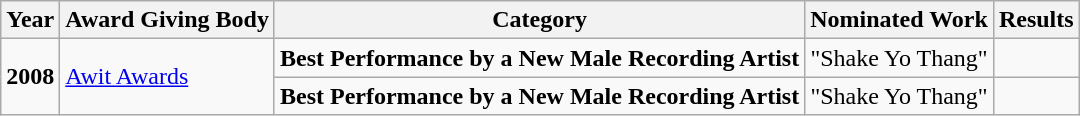<table class="wikitable">
<tr>
<th>Year</th>
<th>Award Giving Body</th>
<th>Category</th>
<th>Nominated Work</th>
<th>Results</th>
</tr>
<tr>
<td rowspan=2><strong>2008</strong></td>
<td rowspan=2><a href='#'>Awit Awards</a></td>
<td><strong>Best Performance by a New Male Recording Artist</strong> </td>
<td align=center>"Shake Yo Thang"</td>
<td></td>
</tr>
<tr>
<td><strong>Best Performance by a New Male Recording Artist</strong> </td>
<td align=center>"Shake Yo Thang"</td>
<td></td>
</tr>
</table>
